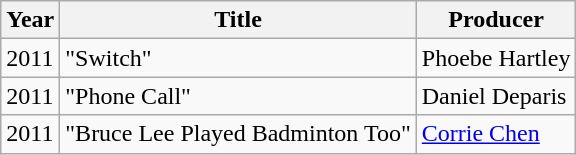<table class="wikitable">
<tr>
<th>Year</th>
<th>Title</th>
<th>Producer</th>
</tr>
<tr>
<td>2011</td>
<td>"Switch"</td>
<td>Phoebe Hartley</td>
</tr>
<tr>
<td>2011</td>
<td>"Phone Call"</td>
<td>Daniel Deparis</td>
</tr>
<tr>
<td>2011</td>
<td>"Bruce Lee Played Badminton Too"</td>
<td><a href='#'>Corrie Chen</a></td>
</tr>
</table>
